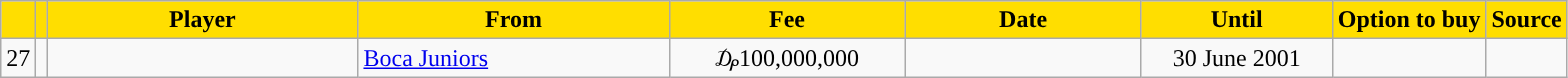<table class="wikitable sortable">
<tr>
<th style="background:#FFDE00"></th>
<th style="background:#FFDE00"></th>
<th width=200 style="background:#FFDE00">Player</th>
<th width=200 style="background:#FFDE00">From</th>
<th width=150 style="background:#FFDE00">Fee</th>
<th width=150 style="background:#FFDE00">Date</th>
<th width=120 style="background:#FFDE00">Until</th>
<th style="background:#FFDE00">Option to buy</th>
<th style="background:#FFDE00">Source</th>
</tr>
<tr>
<td align=center>27</td>
<td align=center></td>
<td></td>
<td> <a href='#'>Boca Juniors</a></td>
<td align=center>₯100,000,000</td>
<td align=center></td>
<td align=center>30 June 2001</td>
<td align=center></td>
<td align=center></td>
</tr>
</table>
